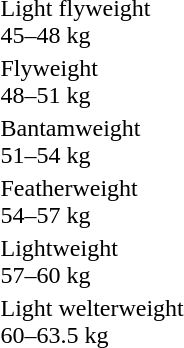<table>
<tr>
<td rowspan=2>Light flyweight<br>45–48 kg</td>
<td rowspan=2></td>
<td rowspan=2></td>
<td></td>
</tr>
<tr>
<td></td>
</tr>
<tr>
<td rowspan=2>Flyweight<br>48–51 kg</td>
<td rowspan=2></td>
<td rowspan=2></td>
<td></td>
</tr>
<tr>
<td></td>
</tr>
<tr>
<td rowspan=2>Bantamweight<br>51–54 kg</td>
<td rowspan=2></td>
<td rowspan=2></td>
<td></td>
</tr>
<tr>
<td></td>
</tr>
<tr>
<td rowspan=2>Featherweight<br>54–57 kg</td>
<td rowspan=2></td>
<td rowspan=2></td>
<td></td>
</tr>
<tr>
<td></td>
</tr>
<tr>
<td rowspan=2>Lightweight<br>57–60 kg</td>
<td rowspan=2></td>
<td rowspan=2></td>
<td></td>
</tr>
<tr>
<td></td>
</tr>
<tr>
<td rowspan=2>Light welterweight<br>60–63.5 kg</td>
<td rowspan=2></td>
<td rowspan=2></td>
<td></td>
</tr>
<tr>
<td></td>
</tr>
</table>
